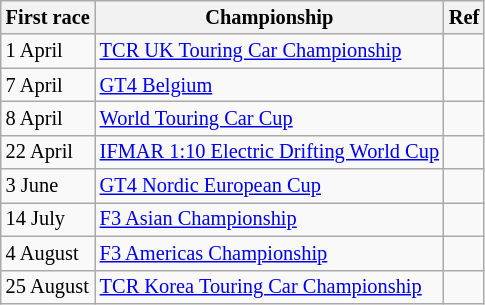<table class="wikitable" style="font-size: 85%">
<tr>
<th>First race</th>
<th>Championship</th>
<th>Ref</th>
</tr>
<tr>
<td>1 April</td>
<td><a href='#'>TCR UK Touring Car Championship</a></td>
<td></td>
</tr>
<tr>
<td>7 April</td>
<td><a href='#'>GT4 Belgium</a></td>
<td></td>
</tr>
<tr>
<td>8 April</td>
<td><a href='#'>World Touring Car Cup</a></td>
<td></td>
</tr>
<tr>
<td>22 April</td>
<td><a href='#'>IFMAR 1:10 Electric Drifting World Cup</a></td>
<td></td>
</tr>
<tr>
<td>3 June</td>
<td><a href='#'>GT4 Nordic European Cup</a></td>
<td></td>
</tr>
<tr>
<td>14 July</td>
<td><a href='#'>F3 Asian Championship</a></td>
<td></td>
</tr>
<tr>
<td>4 August</td>
<td><a href='#'>F3 Americas Championship</a></td>
<td></td>
</tr>
<tr>
<td>25 August</td>
<td><a href='#'>TCR Korea Touring Car Championship</a></td>
<td></td>
</tr>
</table>
